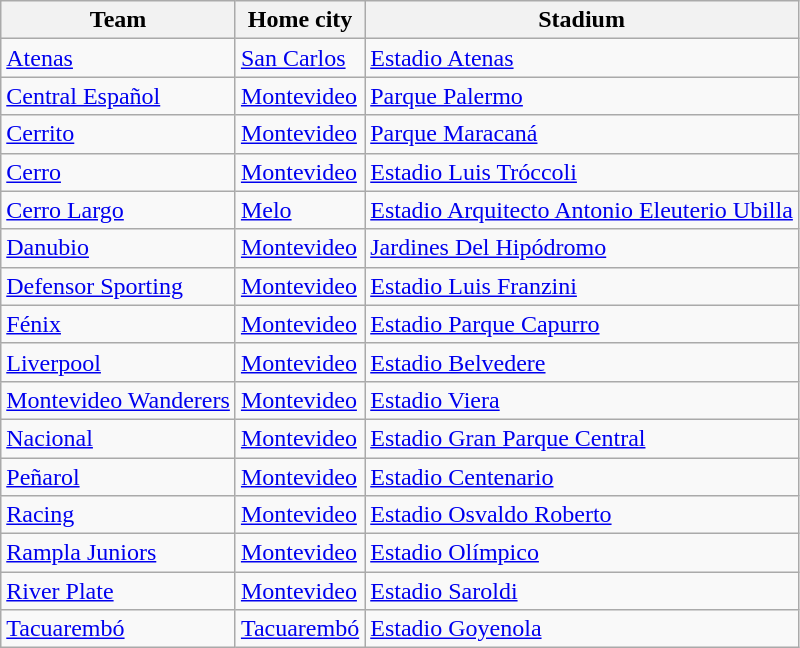<table class="wikitable sortable" style="text-align: left">
<tr>
<th>Team</th>
<th>Home city</th>
<th>Stadium</th>
</tr>
<tr>
<td><a href='#'>Atenas</a></td>
<td><a href='#'>San Carlos</a></td>
<td><a href='#'>Estadio Atenas</a></td>
</tr>
<tr>
<td><a href='#'>Central Español</a></td>
<td><a href='#'>Montevideo</a></td>
<td><a href='#'>Parque Palermo</a></td>
</tr>
<tr>
<td><a href='#'>Cerrito</a></td>
<td><a href='#'>Montevideo</a></td>
<td><a href='#'>Parque Maracaná</a></td>
</tr>
<tr>
<td><a href='#'>Cerro</a></td>
<td><a href='#'>Montevideo</a></td>
<td><a href='#'>Estadio Luis Tróccoli</a></td>
</tr>
<tr>
<td><a href='#'>Cerro Largo</a></td>
<td><a href='#'>Melo</a></td>
<td><a href='#'>Estadio Arquitecto Antonio Eleuterio Ubilla</a></td>
</tr>
<tr>
<td><a href='#'>Danubio</a></td>
<td><a href='#'>Montevideo</a></td>
<td><a href='#'>Jardines Del Hipódromo</a></td>
</tr>
<tr>
<td><a href='#'>Defensor Sporting</a></td>
<td><a href='#'>Montevideo</a></td>
<td><a href='#'>Estadio Luis Franzini</a></td>
</tr>
<tr>
<td><a href='#'>Fénix</a></td>
<td><a href='#'>Montevideo</a></td>
<td><a href='#'>Estadio Parque Capurro</a></td>
</tr>
<tr>
<td><a href='#'>Liverpool</a></td>
<td><a href='#'>Montevideo</a></td>
<td><a href='#'>Estadio Belvedere</a></td>
</tr>
<tr>
<td><a href='#'>Montevideo Wanderers</a></td>
<td><a href='#'>Montevideo</a></td>
<td><a href='#'>Estadio Viera</a></td>
</tr>
<tr>
<td><a href='#'>Nacional</a></td>
<td><a href='#'>Montevideo</a></td>
<td><a href='#'>Estadio Gran Parque Central</a></td>
</tr>
<tr>
<td><a href='#'>Peñarol</a></td>
<td><a href='#'>Montevideo</a></td>
<td><a href='#'>Estadio Centenario</a></td>
</tr>
<tr>
<td><a href='#'>Racing</a></td>
<td><a href='#'>Montevideo</a></td>
<td><a href='#'>Estadio Osvaldo Roberto</a></td>
</tr>
<tr>
<td><a href='#'>Rampla Juniors</a></td>
<td><a href='#'>Montevideo</a></td>
<td><a href='#'>Estadio Olímpico</a></td>
</tr>
<tr>
<td><a href='#'>River Plate</a></td>
<td><a href='#'>Montevideo</a></td>
<td><a href='#'>Estadio Saroldi</a></td>
</tr>
<tr>
<td><a href='#'>Tacuarembó</a></td>
<td><a href='#'>Tacuarembó</a></td>
<td><a href='#'>Estadio Goyenola</a></td>
</tr>
</table>
